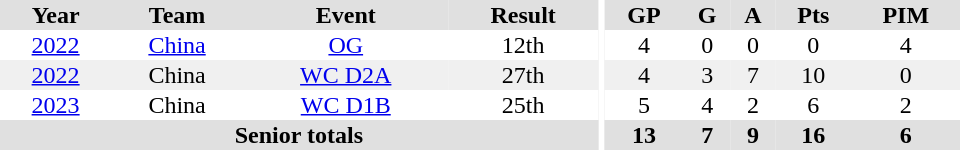<table border="0" cellpadding="1" cellspacing="0" ID="Table3" style="text-align:center; width:40em">
<tr ALIGN="center" bgcolor="#e0e0e0">
<th>Year</th>
<th>Team</th>
<th>Event</th>
<th>Result</th>
<th rowspan="99" bgcolor="#ffffff"></th>
<th>GP</th>
<th>G</th>
<th>A</th>
<th>Pts</th>
<th>PIM</th>
</tr>
<tr>
<td><a href='#'>2022</a></td>
<td><a href='#'>China</a></td>
<td><a href='#'>OG</a></td>
<td>12th</td>
<td>4</td>
<td>0</td>
<td>0</td>
<td>0</td>
<td>4</td>
</tr>
<tr bgcolor="#f0f0f0">
<td><a href='#'>2022</a></td>
<td>China</td>
<td><a href='#'>WC D2A</a></td>
<td>27th</td>
<td>4</td>
<td>3</td>
<td>7</td>
<td>10</td>
<td>0</td>
</tr>
<tr>
<td><a href='#'>2023</a></td>
<td>China</td>
<td><a href='#'>WC D1B</a></td>
<td>25th</td>
<td>5</td>
<td>4</td>
<td>2</td>
<td>6</td>
<td>2</td>
</tr>
<tr bgcolor="#e0e0e0">
<th colspan="4">Senior totals</th>
<th>13</th>
<th>7</th>
<th>9</th>
<th>16</th>
<th>6</th>
</tr>
</table>
